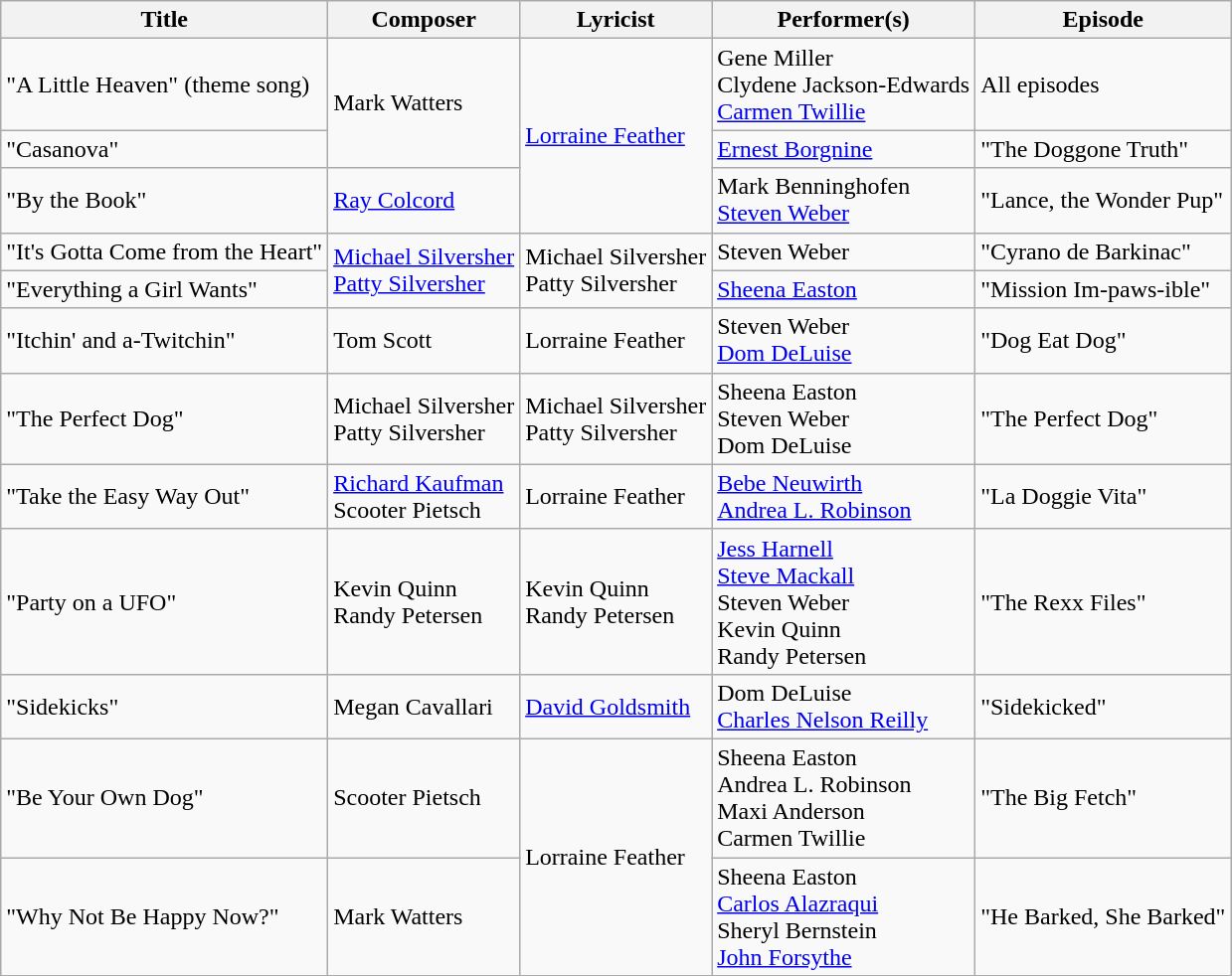<table class="wikitable sortable">
<tr>
<th scope="col">Title</th>
<th scope="col">Composer</th>
<th scope="col">Lyricist</th>
<th scope="col">Performer(s)</th>
<th scope="col">Episode</th>
</tr>
<tr>
<td>"A Little Heaven" (theme song)</td>
<td rowspan="2">Mark Watters</td>
<td rowspan="3"><a href='#'>Lorraine Feather</a></td>
<td>Gene Miller<br>Clydene Jackson-Edwards<br><a href='#'>Carmen Twillie</a></td>
<td>All episodes</td>
</tr>
<tr>
<td>"Casanova"</td>
<td><a href='#'>Ernest Borgnine</a></td>
<td>"The Doggone Truth"</td>
</tr>
<tr>
<td>"By the Book"</td>
<td><a href='#'>Ray Colcord</a></td>
<td>Mark Benninghofen<br><a href='#'>Steven Weber</a></td>
<td>"Lance, the Wonder Pup"</td>
</tr>
<tr>
<td>"It's Gotta Come from the Heart"</td>
<td rowspan="2"><a href='#'>Michael Silversher<br>Patty Silversher</a></td>
<td rowspan="2">Michael Silversher<br>Patty Silversher</td>
<td>Steven Weber</td>
<td>"Cyrano de Barkinac"</td>
</tr>
<tr>
<td>"Everything a Girl Wants"</td>
<td><a href='#'>Sheena Easton</a></td>
<td>"Mission Im-paws-ible"</td>
</tr>
<tr>
<td>"Itchin' and a-Twitchin"</td>
<td>Tom Scott</td>
<td>Lorraine Feather</td>
<td>Steven Weber<br><a href='#'>Dom DeLuise</a></td>
<td>"Dog Eat Dog"</td>
</tr>
<tr>
<td>"The Perfect Dog"</td>
<td>Michael Silversher<br>Patty Silversher</td>
<td>Michael Silversher<br>Patty Silversher</td>
<td>Sheena Easton<br>Steven Weber<br>Dom DeLuise</td>
<td>"The Perfect Dog"</td>
</tr>
<tr>
<td>"Take the Easy Way Out"</td>
<td><a href='#'>Richard Kaufman</a><br>Scooter Pietsch</td>
<td>Lorraine Feather</td>
<td><a href='#'>Bebe Neuwirth</a><br><a href='#'>Andrea L. Robinson</a></td>
<td>"La Doggie Vita"</td>
</tr>
<tr>
<td>"Party on a UFO"</td>
<td>Kevin Quinn<br>Randy Petersen</td>
<td>Kevin Quinn<br>Randy Petersen</td>
<td><a href='#'>Jess Harnell</a><br><a href='#'>Steve Mackall</a><br>Steven Weber<br>Kevin Quinn<br>Randy Petersen</td>
<td>"The Rexx Files"</td>
</tr>
<tr>
<td>"Sidekicks"</td>
<td>Megan Cavallari</td>
<td><a href='#'>David Goldsmith</a></td>
<td>Dom DeLuise<br><a href='#'>Charles Nelson Reilly</a></td>
<td>"Sidekicked"</td>
</tr>
<tr>
<td>"Be Your Own Dog"</td>
<td>Scooter Pietsch</td>
<td rowspan="2">Lorraine Feather</td>
<td>Sheena Easton<br>Andrea L. Robinson<br>Maxi Anderson<br>Carmen Twillie</td>
<td>"The Big Fetch"</td>
</tr>
<tr>
<td>"Why Not Be Happy Now?"</td>
<td>Mark Watters</td>
<td>Sheena Easton<br><a href='#'>Carlos Alazraqui</a><br>Sheryl Bernstein<br><a href='#'>John Forsythe</a></td>
<td>"He Barked, She Barked"</td>
</tr>
</table>
